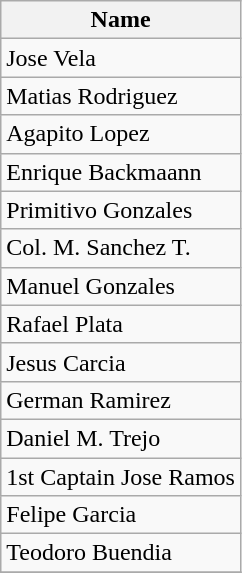<table class="wikitable">
<tr>
<th>Name</th>
</tr>
<tr>
<td>Jose Vela</td>
</tr>
<tr>
<td>Matias Rodriguez</td>
</tr>
<tr>
<td>Agapito Lopez</td>
</tr>
<tr>
<td>Enrique Backmaann</td>
</tr>
<tr>
<td>Primitivo Gonzales</td>
</tr>
<tr>
<td>Col. M. Sanchez T.</td>
</tr>
<tr>
<td>Manuel Gonzales</td>
</tr>
<tr>
<td>Rafael Plata</td>
</tr>
<tr>
<td>Jesus Carcia</td>
</tr>
<tr>
<td>German Ramirez</td>
</tr>
<tr>
<td>Daniel M. Trejo</td>
</tr>
<tr>
<td>1st Captain Jose Ramos</td>
</tr>
<tr>
<td>Felipe Garcia</td>
</tr>
<tr>
<td>Teodoro Buendia</td>
</tr>
<tr>
</tr>
</table>
